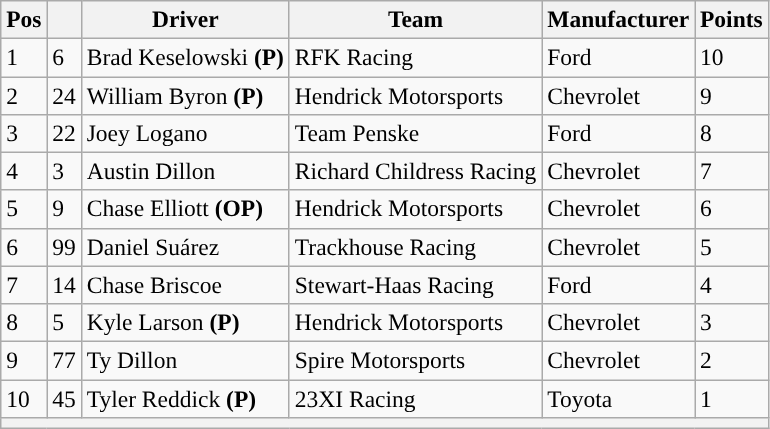<table class="wikitable" style="font-size:98%">
<tr>
<th>Pos</th>
<th></th>
<th>Driver</th>
<th>Team</th>
<th>Manufacturer</th>
<th>Points</th>
</tr>
<tr>
<td>1</td>
<td>6</td>
<td>Brad Keselowski <strong>(P)</strong></td>
<td>RFK Racing</td>
<td>Ford</td>
<td>10</td>
</tr>
<tr>
<td>2</td>
<td>24</td>
<td>William Byron <strong>(P)</strong></td>
<td>Hendrick Motorsports</td>
<td>Chevrolet</td>
<td>9</td>
</tr>
<tr>
<td>3</td>
<td>22</td>
<td>Joey Logano</td>
<td>Team Penske</td>
<td>Ford</td>
<td>8</td>
</tr>
<tr>
<td>4</td>
<td>3</td>
<td>Austin Dillon</td>
<td>Richard Childress Racing</td>
<td>Chevrolet</td>
<td>7</td>
</tr>
<tr>
<td>5</td>
<td>9</td>
<td>Chase Elliott <strong>(OP)</strong></td>
<td>Hendrick Motorsports</td>
<td>Chevrolet</td>
<td>6</td>
</tr>
<tr>
<td>6</td>
<td>99</td>
<td>Daniel Suárez</td>
<td>Trackhouse Racing</td>
<td>Chevrolet</td>
<td>5</td>
</tr>
<tr>
<td>7</td>
<td>14</td>
<td>Chase Briscoe</td>
<td>Stewart-Haas Racing</td>
<td>Ford</td>
<td>4</td>
</tr>
<tr>
<td>8</td>
<td>5</td>
<td>Kyle Larson <strong>(P)</strong></td>
<td>Hendrick Motorsports</td>
<td>Chevrolet</td>
<td>3</td>
</tr>
<tr>
<td>9</td>
<td>77</td>
<td>Ty Dillon</td>
<td>Spire Motorsports</td>
<td>Chevrolet</td>
<td>2</td>
</tr>
<tr>
<td>10</td>
<td>45</td>
<td>Tyler Reddick <strong>(P)</strong></td>
<td>23XI Racing</td>
<td>Toyota</td>
<td>1</td>
</tr>
<tr>
<th colspan="6"></th>
</tr>
</table>
